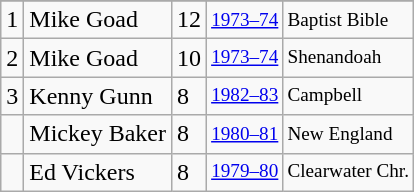<table class="wikitable">
<tr>
</tr>
<tr>
<td>1</td>
<td>Mike Goad</td>
<td>12</td>
<td style="font-size:80%;"><a href='#'>1973–74</a></td>
<td style="font-size:80%;">Baptist Bible</td>
</tr>
<tr>
<td>2</td>
<td>Mike Goad</td>
<td>10</td>
<td style="font-size:80%;"><a href='#'>1973–74</a></td>
<td style="font-size:80%;">Shenandoah</td>
</tr>
<tr>
<td>3</td>
<td>Kenny Gunn</td>
<td>8</td>
<td style="font-size:80%;"><a href='#'>1982–83</a></td>
<td style="font-size:80%;">Campbell</td>
</tr>
<tr>
<td></td>
<td>Mickey Baker</td>
<td>8</td>
<td style="font-size:80%;"><a href='#'>1980–81</a></td>
<td style="font-size:80%;">New England</td>
</tr>
<tr>
<td></td>
<td>Ed Vickers</td>
<td>8</td>
<td style="font-size:80%;"><a href='#'>1979–80</a></td>
<td style="font-size:80%;">Clearwater Chr.</td>
</tr>
</table>
